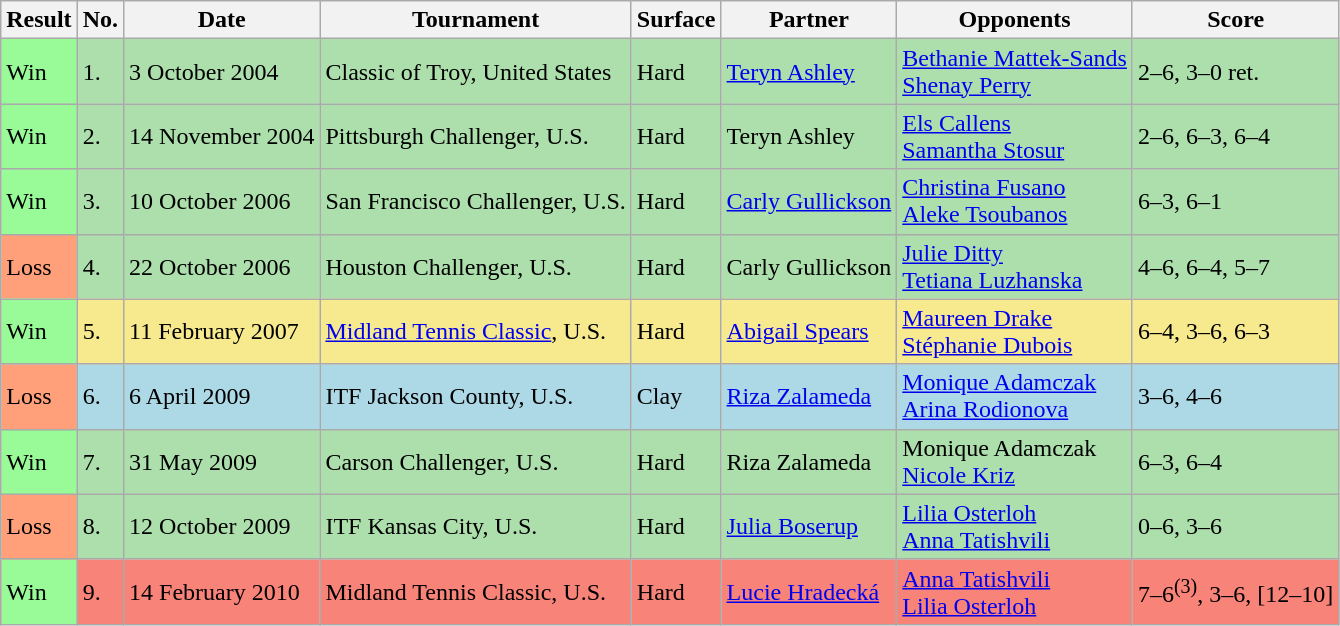<table class="sortable wikitable">
<tr>
<th>Result</th>
<th>No.</th>
<th>Date</th>
<th>Tournament</th>
<th>Surface</th>
<th>Partner</th>
<th>Opponents</th>
<th class="unsortable">Score</th>
</tr>
<tr style="background:#addfad;">
<td bgcolor="98FB98">Win</td>
<td>1.</td>
<td>3 October 2004</td>
<td>Classic of Troy, United States</td>
<td>Hard</td>
<td> <a href='#'>Teryn Ashley</a></td>
<td> <a href='#'>Bethanie Mattek-Sands</a> <br>  <a href='#'>Shenay Perry</a></td>
<td>2–6, 3–0 ret.</td>
</tr>
<tr style="background:#addfad;">
<td bgcolor="98FB98">Win</td>
<td>2.</td>
<td>14 November 2004</td>
<td>Pittsburgh Challenger, U.S.</td>
<td>Hard</td>
<td> Teryn Ashley</td>
<td> <a href='#'>Els Callens</a> <br>  <a href='#'>Samantha Stosur</a></td>
<td>2–6, 6–3, 6–4</td>
</tr>
<tr style="background:#addfad;">
<td bgcolor="98FB98">Win</td>
<td>3.</td>
<td>10 October 2006</td>
<td>San Francisco Challenger, U.S.</td>
<td>Hard</td>
<td> <a href='#'>Carly Gullickson</a></td>
<td> <a href='#'>Christina Fusano</a> <br>  <a href='#'>Aleke Tsoubanos</a></td>
<td>6–3, 6–1</td>
</tr>
<tr style="background:#addfad;">
<td bgcolor="FFA07A">Loss</td>
<td>4.</td>
<td>22 October 2006</td>
<td>Houston Challenger, U.S.</td>
<td>Hard</td>
<td> Carly Gullickson</td>
<td> <a href='#'>Julie Ditty</a> <br>  <a href='#'>Tetiana Luzhanska</a></td>
<td>4–6, 6–4, 5–7</td>
</tr>
<tr style="background:#f7e98e;">
<td bgcolor="98FB98">Win</td>
<td>5.</td>
<td>11 February 2007</td>
<td><a href='#'>Midland Tennis Classic</a>, U.S.</td>
<td>Hard</td>
<td> <a href='#'>Abigail Spears</a></td>
<td> <a href='#'>Maureen Drake</a> <br>  <a href='#'>Stéphanie Dubois</a></td>
<td>6–4, 3–6, 6–3</td>
</tr>
<tr style="background:lightblue;">
<td bgcolor="FFA07A">Loss</td>
<td>6.</td>
<td>6 April 2009</td>
<td>ITF Jackson County, U.S.</td>
<td>Clay</td>
<td> <a href='#'>Riza Zalameda</a></td>
<td> <a href='#'>Monique Adamczak</a> <br>  <a href='#'>Arina Rodionova</a></td>
<td>3–6, 4–6</td>
</tr>
<tr style="background:#addfad;">
<td style="background:#98fb98;">Win</td>
<td>7.</td>
<td>31 May 2009</td>
<td>Carson Challenger, U.S.</td>
<td>Hard</td>
<td> Riza Zalameda</td>
<td> Monique Adamczak <br>  <a href='#'>Nicole Kriz</a></td>
<td>6–3, 6–4</td>
</tr>
<tr style="background:#addfad;">
<td bgcolor="FFA07A">Loss</td>
<td>8.</td>
<td>12 October 2009</td>
<td>ITF Kansas City, U.S.</td>
<td>Hard</td>
<td> <a href='#'>Julia Boserup</a></td>
<td> <a href='#'>Lilia Osterloh</a> <br>  <a href='#'>Anna Tatishvili</a></td>
<td>0–6, 3–6</td>
</tr>
<tr bgcolor="#F88379">
<td style="background:#98fb98;">Win</td>
<td>9.</td>
<td>14 February 2010</td>
<td>Midland Tennis Classic, U.S.</td>
<td>Hard</td>
<td> <a href='#'>Lucie Hradecká</a></td>
<td> <a href='#'>Anna Tatishvili</a> <br>  <a href='#'>Lilia Osterloh</a></td>
<td>7–6<sup>(3)</sup>, 3–6, [12–10]</td>
</tr>
</table>
